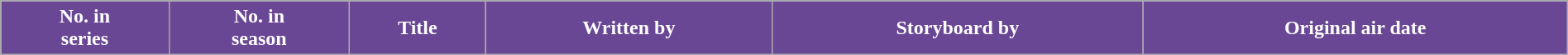<table class="wikitable plainrowheaders"  style="width:100%; background:#fff;">
<tr>
<th style="background:#6A4794; color:white;">No. in<br>series</th>
<th style="background:#6A4794; color:white;">No. in<br>season</th>
<th style="background:#6A4794; color:white;">Title</th>
<th style="background:#6A4794; color:white;">Written by</th>
<th style="background:#6A4794; color:white;">Storyboard by</th>
<th style="background:#6A4794; color:white;">Original air date<br>
























</th>
</tr>
</table>
